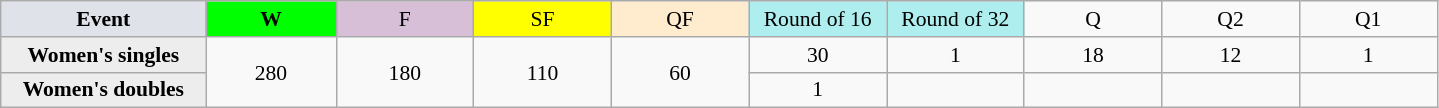<table class=wikitable style=font-size:90%;text-align:center>
<tr>
<td style="width:130px; background:#dfe2e9;"><strong>Event</strong></td>
<td style="width:80px; background:lime;"><strong>W</strong></td>
<td style="width:85px; background:thistle;">F</td>
<td style="width:85px; background:#ff0;">SF</td>
<td style="width:85px; background:#ffebcd;">QF</td>
<td style="width:85px; background:#afeeee;">Round of 16</td>
<td style="width:85px; background:#afeeee;">Round of 32</td>
<td width=85>Q</td>
<td width=85>Q2</td>
<td width=85>Q1</td>
</tr>
<tr>
<th style="background:#ededed;">Women's singles</th>
<td rowspan=2>280</td>
<td rowspan=2>180</td>
<td rowspan=2>110</td>
<td rowspan=2>60</td>
<td>30</td>
<td>1</td>
<td>18</td>
<td>12</td>
<td>1</td>
</tr>
<tr>
<th style="background:#ededed;">Women's doubles</th>
<td>1</td>
<td></td>
<td></td>
<td></td>
<td></td>
</tr>
</table>
